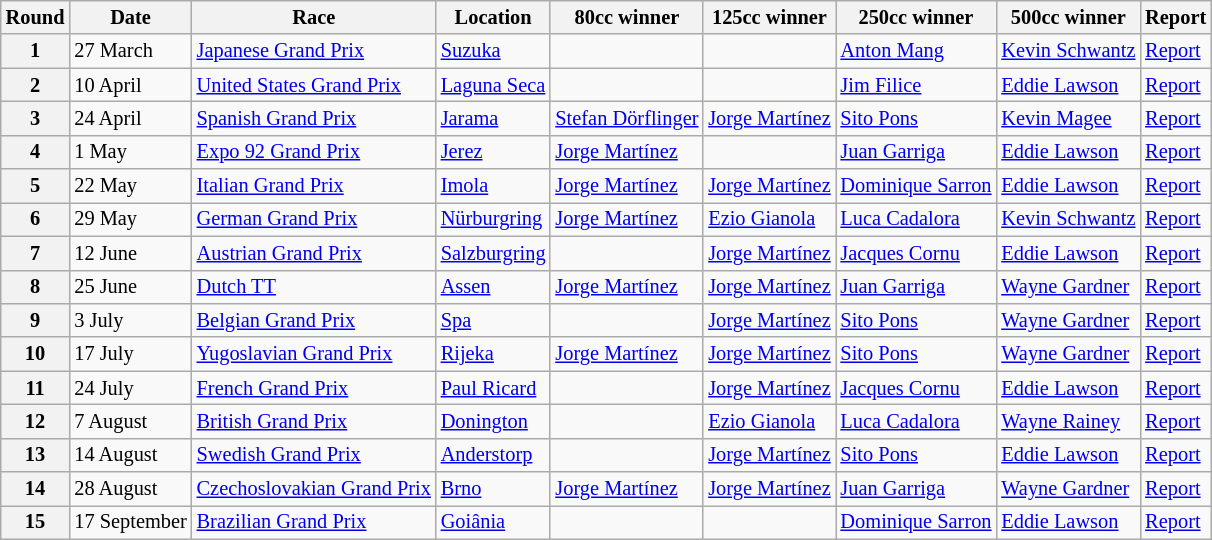<table class="wikitable" style="font-size: 85%">
<tr>
<th>Round</th>
<th>Date</th>
<th>Race</th>
<th>Location</th>
<th>80cc winner</th>
<th>125cc winner</th>
<th>250cc winner</th>
<th>500cc winner</th>
<th>Report</th>
</tr>
<tr>
<th>1</th>
<td>27 March</td>
<td> <a href='#'>Japanese Grand Prix</a></td>
<td><a href='#'>Suzuka</a></td>
<td></td>
<td></td>
<td> <a href='#'>Anton Mang</a></td>
<td> <a href='#'>Kevin Schwantz</a></td>
<td><a href='#'>Report</a></td>
</tr>
<tr>
<th>2</th>
<td>10 April</td>
<td> <a href='#'>United States Grand Prix</a></td>
<td><a href='#'>Laguna Seca</a></td>
<td></td>
<td></td>
<td> <a href='#'>Jim Filice</a></td>
<td> <a href='#'>Eddie Lawson</a></td>
<td><a href='#'>Report</a></td>
</tr>
<tr>
<th>3</th>
<td>24 April</td>
<td> <a href='#'>Spanish Grand Prix</a></td>
<td><a href='#'>Jarama</a></td>
<td> <a href='#'>Stefan Dörflinger</a></td>
<td> <a href='#'>Jorge Martínez</a></td>
<td> <a href='#'>Sito Pons</a></td>
<td> <a href='#'>Kevin Magee</a></td>
<td><a href='#'>Report</a></td>
</tr>
<tr>
<th>4</th>
<td>1 May</td>
<td> <a href='#'>Expo 92 Grand Prix</a></td>
<td><a href='#'>Jerez</a></td>
<td> <a href='#'>Jorge Martínez</a></td>
<td></td>
<td> <a href='#'>Juan Garriga</a></td>
<td> <a href='#'>Eddie Lawson</a></td>
<td><a href='#'>Report</a></td>
</tr>
<tr>
<th>5</th>
<td>22 May</td>
<td> <a href='#'>Italian Grand Prix</a></td>
<td><a href='#'>Imola</a></td>
<td> <a href='#'>Jorge Martínez</a></td>
<td> <a href='#'>Jorge Martínez</a></td>
<td> <a href='#'>Dominique Sarron</a></td>
<td> <a href='#'>Eddie Lawson</a></td>
<td><a href='#'>Report</a></td>
</tr>
<tr>
<th>6</th>
<td>29 May</td>
<td> <a href='#'>German Grand Prix</a></td>
<td><a href='#'>Nürburgring</a></td>
<td> <a href='#'>Jorge Martínez</a></td>
<td> <a href='#'>Ezio Gianola</a></td>
<td> <a href='#'>Luca Cadalora</a></td>
<td> <a href='#'>Kevin Schwantz</a></td>
<td><a href='#'>Report</a></td>
</tr>
<tr>
<th>7</th>
<td>12 June</td>
<td> <a href='#'>Austrian Grand Prix</a></td>
<td><a href='#'>Salzburgring</a></td>
<td></td>
<td> <a href='#'>Jorge Martínez</a></td>
<td> <a href='#'>Jacques Cornu</a></td>
<td> <a href='#'>Eddie Lawson</a></td>
<td><a href='#'>Report</a></td>
</tr>
<tr>
<th>8</th>
<td>25 June</td>
<td> <a href='#'>Dutch TT</a></td>
<td><a href='#'>Assen</a></td>
<td> <a href='#'>Jorge Martínez</a></td>
<td> <a href='#'>Jorge Martínez</a></td>
<td> <a href='#'>Juan Garriga</a></td>
<td> <a href='#'>Wayne Gardner</a></td>
<td><a href='#'>Report</a></td>
</tr>
<tr>
<th>9</th>
<td>3 July</td>
<td> <a href='#'>Belgian Grand Prix</a></td>
<td><a href='#'>Spa</a></td>
<td></td>
<td> <a href='#'>Jorge Martínez</a></td>
<td> <a href='#'>Sito Pons</a></td>
<td> <a href='#'>Wayne Gardner</a></td>
<td><a href='#'>Report</a></td>
</tr>
<tr>
<th>10</th>
<td>17 July</td>
<td> <a href='#'>Yugoslavian Grand Prix</a></td>
<td><a href='#'>Rijeka</a></td>
<td> <a href='#'>Jorge Martínez</a></td>
<td> <a href='#'>Jorge Martínez</a></td>
<td> <a href='#'>Sito Pons</a></td>
<td> <a href='#'>Wayne Gardner</a></td>
<td><a href='#'>Report</a></td>
</tr>
<tr>
<th>11</th>
<td>24 July</td>
<td> <a href='#'>French Grand Prix</a></td>
<td><a href='#'>Paul Ricard</a></td>
<td></td>
<td> <a href='#'>Jorge Martínez</a></td>
<td> <a href='#'>Jacques Cornu</a></td>
<td> <a href='#'>Eddie Lawson</a></td>
<td><a href='#'>Report</a></td>
</tr>
<tr>
<th>12</th>
<td>7 August</td>
<td> <a href='#'>British Grand Prix</a></td>
<td><a href='#'>Donington</a></td>
<td></td>
<td> <a href='#'>Ezio Gianola</a></td>
<td> <a href='#'>Luca Cadalora</a></td>
<td> <a href='#'>Wayne Rainey</a></td>
<td><a href='#'>Report</a></td>
</tr>
<tr>
<th>13</th>
<td>14 August</td>
<td> <a href='#'>Swedish Grand Prix</a></td>
<td><a href='#'>Anderstorp</a></td>
<td></td>
<td> <a href='#'>Jorge Martínez</a></td>
<td> <a href='#'>Sito Pons</a></td>
<td> <a href='#'>Eddie Lawson</a></td>
<td><a href='#'>Report</a></td>
</tr>
<tr>
<th>14</th>
<td>28 August</td>
<td> <a href='#'>Czechoslovakian Grand Prix</a></td>
<td><a href='#'>Brno</a></td>
<td> <a href='#'>Jorge Martínez</a></td>
<td> <a href='#'>Jorge Martínez</a></td>
<td> <a href='#'>Juan Garriga</a></td>
<td> <a href='#'>Wayne Gardner</a></td>
<td><a href='#'>Report</a></td>
</tr>
<tr>
<th>15</th>
<td>17 September</td>
<td> <a href='#'>Brazilian Grand Prix</a></td>
<td><a href='#'>Goiânia</a></td>
<td></td>
<td></td>
<td> <a href='#'>Dominique Sarron</a></td>
<td> <a href='#'>Eddie Lawson</a></td>
<td><a href='#'>Report</a></td>
</tr>
</table>
